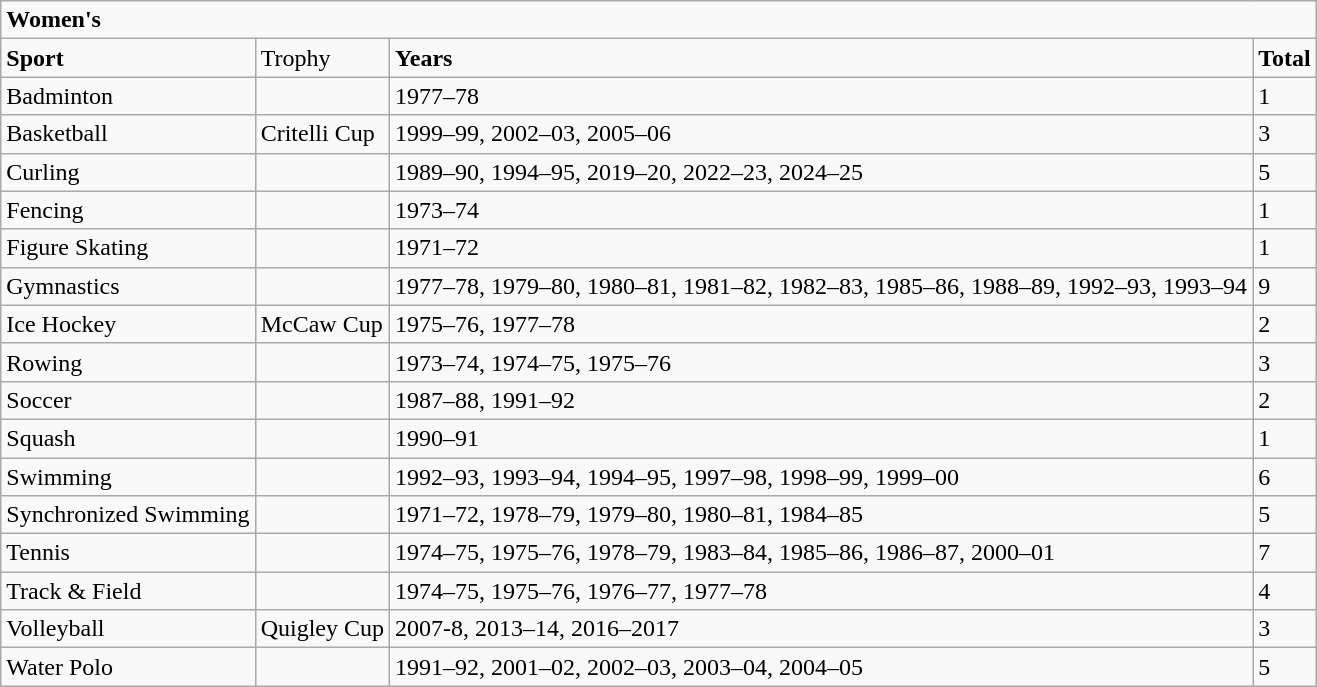<table class="wikitable">
<tr>
<td colspan="4"><strong>Women's</strong></td>
</tr>
<tr>
<td><strong>Sport</strong></td>
<td>Trophy</td>
<td><strong>Years</strong></td>
<td><strong> Total</strong></td>
</tr>
<tr>
<td>Badminton</td>
<td></td>
<td>1977–78</td>
<td>1</td>
</tr>
<tr>
<td>Basketball</td>
<td>Critelli Cup</td>
<td>1999–99, 2002–03, 2005–06</td>
<td>3</td>
</tr>
<tr>
<td>Curling</td>
<td></td>
<td>1989–90, 1994–95, 2019–20, 2022–23, 2024–25</td>
<td>5</td>
</tr>
<tr>
<td>Fencing</td>
<td></td>
<td>1973–74</td>
<td>1</td>
</tr>
<tr>
<td>Figure Skating</td>
<td></td>
<td>1971–72</td>
<td>1</td>
</tr>
<tr>
<td>Gymnastics</td>
<td></td>
<td>1977–78, 1979–80, 1980–81, 1981–82, 1982–83, 1985–86, 1988–89, 1992–93, 1993–94</td>
<td>9</td>
</tr>
<tr>
<td>Ice Hockey</td>
<td>McCaw Cup</td>
<td>1975–76, 1977–78</td>
<td>2</td>
</tr>
<tr>
<td>Rowing</td>
<td></td>
<td>1973–74, 1974–75, 1975–76</td>
<td>3</td>
</tr>
<tr>
<td>Soccer</td>
<td></td>
<td>1987–88, 1991–92</td>
<td>2</td>
</tr>
<tr>
<td>Squash</td>
<td></td>
<td>1990–91</td>
<td>1</td>
</tr>
<tr>
<td>Swimming</td>
<td></td>
<td>1992–93, 1993–94, 1994–95, 1997–98, 1998–99, 1999–00</td>
<td>6</td>
</tr>
<tr>
<td>Synchronized Swimming</td>
<td></td>
<td>1971–72, 1978–79, 1979–80, 1980–81, 1984–85</td>
<td>5</td>
</tr>
<tr>
<td>Tennis</td>
<td></td>
<td>1974–75, 1975–76, 1978–79, 1983–84, 1985–86, 1986–87, 2000–01</td>
<td>7</td>
</tr>
<tr>
<td>Track & Field</td>
<td></td>
<td>1974–75, 1975–76, 1976–77, 1977–78</td>
<td>4</td>
</tr>
<tr>
<td>Volleyball</td>
<td>Quigley Cup</td>
<td>2007-8, 2013–14, 2016–2017</td>
<td>3</td>
</tr>
<tr>
<td>Water Polo</td>
<td></td>
<td>1991–92, 2001–02, 2002–03, 2003–04, 2004–05</td>
<td>5</td>
</tr>
</table>
